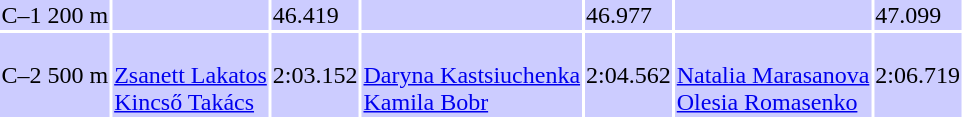<table>
<tr bgcolor=ccccff>
<td>C–1 200 m</td>
<td></td>
<td>46.419</td>
<td></td>
<td>46.977</td>
<td></td>
<td>47.099</td>
</tr>
<tr bgcolor=ccccff>
<td>C–2 500 m</td>
<td><br><a href='#'>Zsanett Lakatos</a><br><a href='#'>Kincső Takács</a></td>
<td>2:03.152</td>
<td><br><a href='#'>Daryna Kastsiuchenka</a><br><a href='#'>Kamila Bobr</a></td>
<td>2:04.562</td>
<td><br><a href='#'>Natalia Marasanova</a><br><a href='#'>Olesia Romasenko</a></td>
<td>2:06.719</td>
</tr>
</table>
